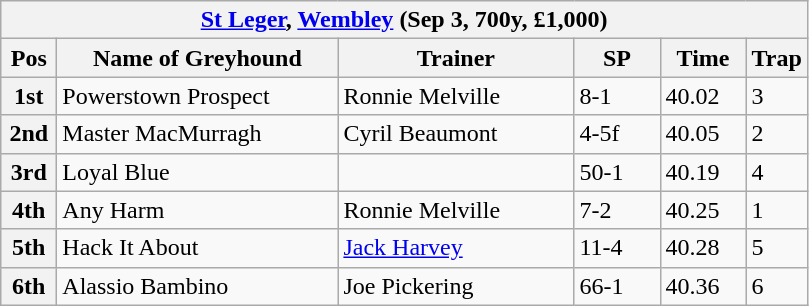<table class="wikitable">
<tr>
<th colspan="6"><a href='#'>St Leger</a>, <a href='#'>Wembley</a> (Sep 3, 700y, £1,000)</th>
</tr>
<tr>
<th width=30>Pos</th>
<th width=180>Name of Greyhound</th>
<th width=150>Trainer</th>
<th width=50>SP</th>
<th width=50>Time</th>
<th width=30>Trap</th>
</tr>
<tr>
<th>1st</th>
<td>Powerstown Prospect</td>
<td>Ronnie Melville</td>
<td>8-1</td>
<td>40.02</td>
<td>3</td>
</tr>
<tr>
<th>2nd</th>
<td>Master MacMurragh</td>
<td>Cyril Beaumont</td>
<td>4-5f</td>
<td>40.05</td>
<td>2</td>
</tr>
<tr>
<th>3rd</th>
<td>Loyal Blue</td>
<td></td>
<td>50-1</td>
<td>40.19</td>
<td>4</td>
</tr>
<tr>
<th>4th</th>
<td>Any Harm</td>
<td>Ronnie Melville</td>
<td>7-2</td>
<td>40.25</td>
<td>1</td>
</tr>
<tr>
<th>5th</th>
<td>Hack It About</td>
<td><a href='#'>Jack Harvey</a></td>
<td>11-4</td>
<td>40.28</td>
<td>5</td>
</tr>
<tr>
<th>6th</th>
<td>Alassio Bambino</td>
<td>Joe Pickering</td>
<td>66-1</td>
<td>40.36</td>
<td>6</td>
</tr>
</table>
